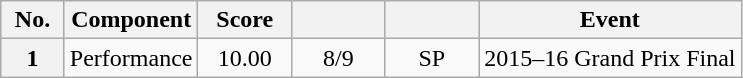<table class="wikitable" style="text-align:center;">
<tr>
<th scope=col width=35px>No.</th>
<th scope=col>Component</th>
<th scope=col width=55px>Score</th>
<th scope=col width=55px></th>
<th scope=col width=55px></th>
<th scope=col>Event</th>
</tr>
<tr>
<th scope=row>1</th>
<td>Performance</td>
<td>10.00</td>
<td>8/9</td>
<td>SP</td>
<td>2015–16 Grand Prix Final</td>
</tr>
</table>
